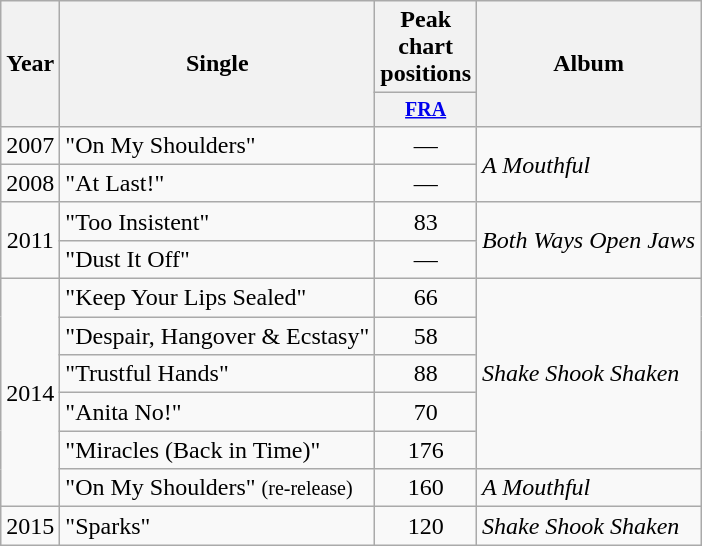<table class="wikitable" style="text-align:center;">
<tr>
<th rowspan="2">Year</th>
<th rowspan="2">Single</th>
<th colspan="1">Peak chart positions</th>
<th rowspan="2">Album</th>
</tr>
<tr style="font-size:smaller;">
<th width="35"><a href='#'>FRA</a><br></th>
</tr>
<tr>
<td>2007</td>
<td align="left">"On My Shoulders"</td>
<td>—</td>
<td align="left" rowspan="2"><em>A Mouthful</em></td>
</tr>
<tr>
<td>2008</td>
<td align="left">"At Last!"</td>
<td>—</td>
</tr>
<tr>
<td rowspan="2">2011</td>
<td align="left">"Too Insistent"</td>
<td>83</td>
<td align="left" rowspan="2"><em>Both Ways Open Jaws</em></td>
</tr>
<tr>
<td align="left">"Dust It Off"</td>
<td>—</td>
</tr>
<tr>
<td rowspan="6">2014</td>
<td align="left">"Keep Your Lips Sealed"</td>
<td>66</td>
<td align="left" rowspan="5"><em>Shake Shook Shaken</em></td>
</tr>
<tr>
<td align="left">"Despair, Hangover & Ecstasy"</td>
<td>58</td>
</tr>
<tr>
<td align="left">"Trustful Hands"</td>
<td>88</td>
</tr>
<tr>
<td align="left">"Anita No!"</td>
<td>70</td>
</tr>
<tr>
<td align="left">"Miracles (Back in Time)"</td>
<td>176</td>
</tr>
<tr>
<td align="left">"On My Shoulders" <small>(re-release)</small></td>
<td>160</td>
<td align="left"><em>A Mouthful</em></td>
</tr>
<tr>
<td>2015</td>
<td align="left">"Sparks"</td>
<td>120</td>
<td align="left" rowspan="1"><em>Shake Shook Shaken</em></td>
</tr>
</table>
